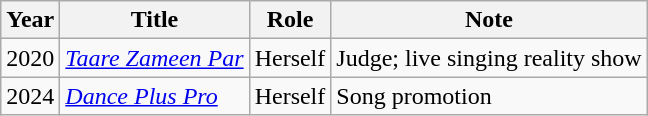<table class="wikitable">
<tr>
<th>Year</th>
<th>Title</th>
<th>Role</th>
<th>Note</th>
</tr>
<tr>
<td>2020</td>
<td><a href='#'><em>Taare Zameen Par</em></a></td>
<td>Herself</td>
<td>Judge; live singing reality show</td>
</tr>
<tr>
<td>2024</td>
<td><em><a href='#'>Dance Plus Pro</a></em></td>
<td>Herself</td>
<td>Song promotion</td>
</tr>
</table>
